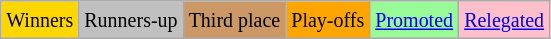<table class="wikitable">
<tr>
<td bgcolor=Gold><small>Winners</small></td>
<td bgcolor=Silver><small>Runners-up</small></td>
<td bgcolor=#c96><small>Third place</small></td>
<td bgcolor=Orange><small>Play-offs</small></td>
<td bgcolor=PaleGreen><small><a href='#'>Promoted</a></small></td>
<td bgcolor=Pink><small><a href='#'>Relegated</a></small></td>
</tr>
</table>
